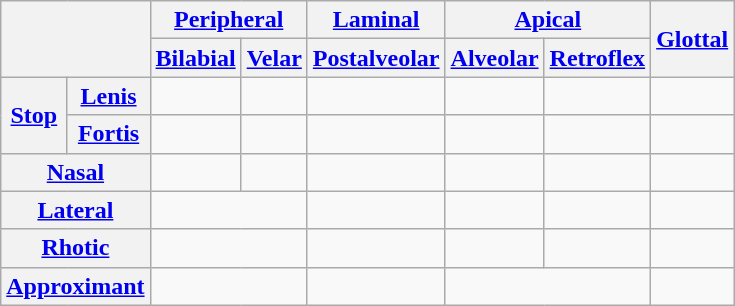<table class="wikitable" style="text-align: center;">
<tr>
<th rowspan=2 colspan=2></th>
<th colspan=2><a href='#'>Peripheral</a></th>
<th><a href='#'>Laminal</a></th>
<th colspan=2><a href='#'>Apical</a></th>
<th rowspan=2><a href='#'>Glottal</a></th>
</tr>
<tr>
<th><a href='#'>Bilabial</a></th>
<th><a href='#'>Velar</a></th>
<th><a href='#'>Postalveolar</a></th>
<th><a href='#'>Alveolar</a></th>
<th><a href='#'>Retroflex</a></th>
</tr>
<tr>
<th rowspan=2><a href='#'>Stop</a></th>
<th><a href='#'>Lenis</a></th>
<td> </td>
<td> </td>
<td> </td>
<td> </td>
<td> </td>
<td></td>
</tr>
<tr>
<th><a href='#'>Fortis</a></th>
<td> </td>
<td> </td>
<td> </td>
<td> </td>
<td> </td>
<td></td>
</tr>
<tr>
<th colspan=2><a href='#'>Nasal</a></th>
<td> </td>
<td> </td>
<td> </td>
<td> </td>
<td> </td>
<td></td>
</tr>
<tr>
<th colspan=2><a href='#'>Lateral</a></th>
<td colspan=2></td>
<td></td>
<td> </td>
<td> </td>
<td></td>
</tr>
<tr>
<th colspan=2><a href='#'>Rhotic</a></th>
<td colspan=2></td>
<td></td>
<td> </td>
<td> </td>
<td></td>
</tr>
<tr>
<th colspan=2><a href='#'>Approximant</a></th>
<td colspan=2> </td>
<td> </td>
<td colspan=2></td>
<td></td>
</tr>
</table>
